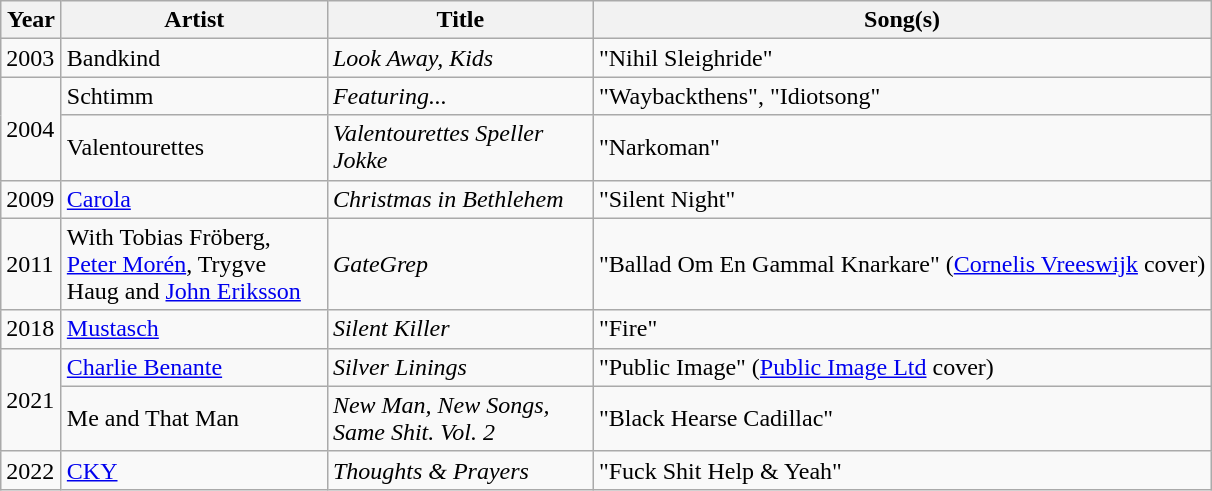<table class="wikitable sortable">
<tr>
<th width="33">Year</th>
<th width="170">Artist</th>
<th width="170">Title</th>
<th>Song(s)</th>
</tr>
<tr>
<td>2003</td>
<td>Bandkind</td>
<td><em>Look Away, Kids</em></td>
<td>"Nihil Sleighride"</td>
</tr>
<tr>
<td rowspan="2">2004</td>
<td>Schtimm</td>
<td><em>Featuring...</em></td>
<td>"Waybackthens", "Idiotsong"</td>
</tr>
<tr>
<td>Valentourettes</td>
<td><em>Valentourettes Speller Jokke</em></td>
<td>"Narkoman"</td>
</tr>
<tr>
<td>2009</td>
<td><a href='#'>Carola</a></td>
<td><em>Christmas in Bethlehem</em></td>
<td>"Silent Night"</td>
</tr>
<tr>
<td>2011</td>
<td>With Tobias Fröberg, <a href='#'>Peter Morén</a>, Trygve Haug and <a href='#'>John Eriksson</a></td>
<td><em>GateGrep</em></td>
<td>"Ballad Om En Gammal Knarkare" (<a href='#'>Cornelis Vreeswijk</a> cover)</td>
</tr>
<tr>
<td>2018</td>
<td><a href='#'>Mustasch</a></td>
<td><em>Silent Killer</em></td>
<td>"Fire"</td>
</tr>
<tr>
<td rowspan="2">2021</td>
<td><a href='#'>Charlie Benante</a></td>
<td><em>Silver Linings</em></td>
<td>"Public Image" (<a href='#'>Public Image Ltd</a> cover)</td>
</tr>
<tr>
<td>Me and That Man</td>
<td><em>New Man, New Songs, Same Shit. Vol. 2</em></td>
<td>"Black Hearse Cadillac"</td>
</tr>
<tr>
<td>2022</td>
<td><a href='#'>CKY</a></td>
<td><em>Thoughts & Prayers</em></td>
<td>"Fuck Shit Help & Yeah"</td>
</tr>
</table>
